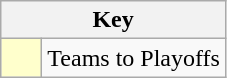<table class="wikitable" style="text-align: center;">
<tr>
<th colspan=2>Key</th>
</tr>
<tr>
<td style="background:#ffc; width:20px;"></td>
<td align=left>Teams to Playoffs</td>
</tr>
</table>
